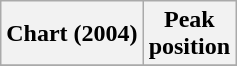<table class="wikitable plainrowheaders">
<tr>
<th scope="col">Chart (2004)</th>
<th scope="col">Peak<br>position</th>
</tr>
<tr>
</tr>
</table>
